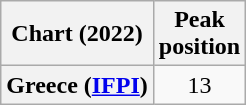<table class="wikitable sortable plainrowheaders" style="text-align:center">
<tr>
<th scope="col">Chart (2022)</th>
<th scope="col">Peak<br>position</th>
</tr>
<tr>
<th scope="row">Greece (<a href='#'>IFPI</a>)</th>
<td>13</td>
</tr>
</table>
